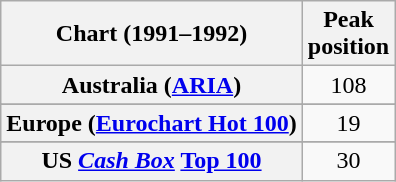<table class="wikitable sortable plainrowheaders" style="text-align:center">
<tr>
<th>Chart (1991–1992)</th>
<th>Peak<br>position</th>
</tr>
<tr>
<th scope=row>Australia (<a href='#'>ARIA</a>)</th>
<td>108</td>
</tr>
<tr>
</tr>
<tr>
</tr>
<tr>
</tr>
<tr>
<th scope=row>Europe (<a href='#'>Eurochart Hot 100</a>)</th>
<td>19</td>
</tr>
<tr>
</tr>
<tr>
</tr>
<tr>
</tr>
<tr>
</tr>
<tr>
</tr>
<tr>
</tr>
<tr>
</tr>
<tr>
</tr>
<tr>
</tr>
<tr>
<th scope=row>US <em><a href='#'>Cash Box</a></em> <a href='#'>Top 100</a></th>
<td>30</td>
</tr>
</table>
